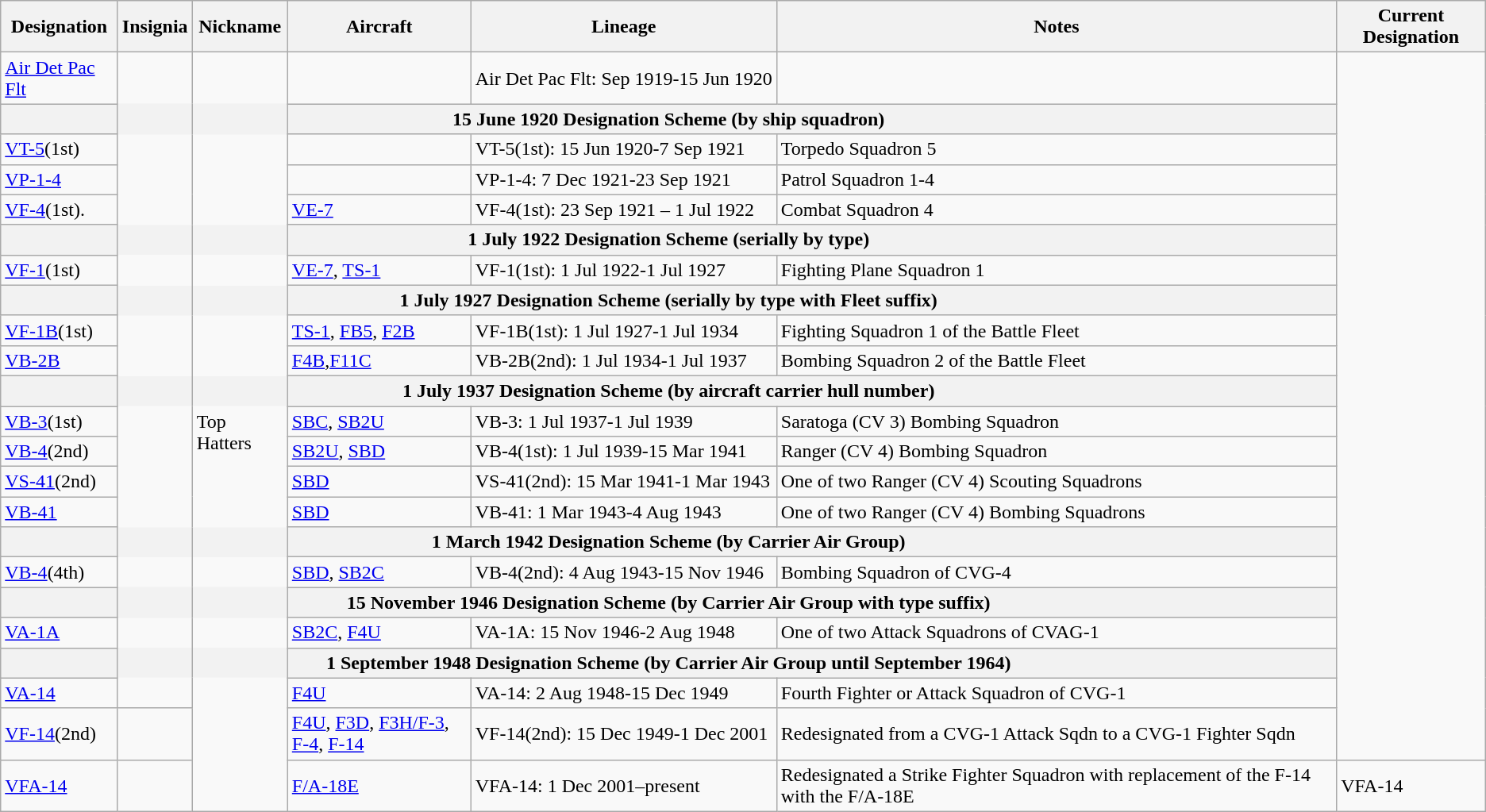<table class="wikitable">
<tr>
<th>Designation</th>
<th>Insignia</th>
<th>Nickname</th>
<th>Aircraft</th>
<th>Lineage</th>
<th>Notes</th>
<th>Current Designation</th>
</tr>
<tr>
<td><a href='#'>Air Det Pac Flt</a></td>
<td rowspan="21"></td>
<td rowspan="23">Top Hatters</td>
<td></td>
<td style="white-space: nowrap;">Air Det Pac Flt: Sep 1919-15 Jun 1920</td>
<td></td>
</tr>
<tr>
<th colspan=6>15 June 1920 Designation Scheme (by ship squadron)</th>
</tr>
<tr>
<td><a href='#'>VT-5</a>(1st)</td>
<td></td>
<td>VT-5(1st): 15 Jun 1920-7 Sep 1921</td>
<td>Torpedo Squadron 5</td>
</tr>
<tr>
<td><a href='#'>VP-1-4</a></td>
<td></td>
<td>VP-1-4: 7 Dec 1921-23 Sep 1921</td>
<td>Patrol Squadron 1-4</td>
</tr>
<tr>
<td><a href='#'>VF-4</a>(1st).</td>
<td><a href='#'>VE-7</a></td>
<td>VF-4(1st): 23 Sep 1921 – 1 Jul 1922</td>
<td>Combat Squadron 4</td>
</tr>
<tr>
<th colspan=6>1 July 1922 Designation Scheme (serially by type)</th>
</tr>
<tr>
<td><a href='#'>VF-1</a>(1st)</td>
<td><a href='#'>VE-7</a>, <a href='#'>TS-1</a></td>
<td>VF-1(1st): 1 Jul 1922-1 Jul 1927</td>
<td>Fighting Plane Squadron 1  </td>
</tr>
<tr>
<th colspan=6>1 July 1927 Designation Scheme (serially by type with Fleet suffix)</th>
</tr>
<tr>
<td><a href='#'>VF-1B</a>(1st)</td>
<td><a href='#'>TS-1</a>, <a href='#'>FB5</a>, <a href='#'>F2B</a></td>
<td>VF-1B(1st): 1 Jul 1927-1 Jul 1934</td>
<td>Fighting Squadron 1 of the Battle Fleet</td>
</tr>
<tr>
<td><a href='#'>VB-2B</a></td>
<td><a href='#'>F4B</a>,<a href='#'>F11C</a></td>
<td>VB-2B(2nd): 1 Jul 1934-1 Jul 1937</td>
<td>Bombing Squadron 2 of the Battle Fleet</td>
</tr>
<tr>
<th colspan=6>1 July 1937 Designation Scheme (by aircraft carrier hull number)</th>
</tr>
<tr>
<td><a href='#'>VB-3</a>(1st)</td>
<td><a href='#'>SBC</a>, <a href='#'>SB2U</a></td>
<td>VB-3: 1 Jul 1937-1 Jul 1939</td>
<td>Saratoga (CV 3) Bombing Squadron</td>
</tr>
<tr>
<td><a href='#'>VB-4</a>(2nd)</td>
<td><a href='#'>SB2U</a>, <a href='#'>SBD</a></td>
<td>VB-4(1st): 1 Jul 1939-15 Mar 1941</td>
<td>Ranger (CV 4) Bombing Squadron</td>
</tr>
<tr>
<td><a href='#'>VS-41</a>(2nd)</td>
<td><a href='#'>SBD</a></td>
<td>VS-41(2nd): 15 Mar 1941-1 Mar 1943</td>
<td>One of two Ranger (CV 4) Scouting Squadrons</td>
</tr>
<tr>
<td><a href='#'>VB-41</a></td>
<td><a href='#'>SBD</a></td>
<td>VB-41: 1 Mar 1943-4 Aug 1943</td>
<td style="white-space: nowrap;">One of two Ranger (CV 4) Bombing Squadrons</td>
</tr>
<tr>
<th colspan=6>1 March 1942 Designation Scheme (by Carrier Air Group)</th>
</tr>
<tr>
<td><a href='#'>VB-4</a>(4th)</td>
<td><a href='#'>SBD</a>, <a href='#'>SB2C</a></td>
<td>VB-4(2nd): 4 Aug 1943-15 Nov 1946</td>
<td>Bombing Squadron of CVG-4</td>
</tr>
<tr>
<th colspan=6>15 November 1946 Designation Scheme (by Carrier Air Group with type suffix)</th>
</tr>
<tr>
<td><a href='#'>VA-1A</a></td>
<td><a href='#'>SB2C</a>, <a href='#'>F4U</a></td>
<td>VA-1A: 15 Nov 1946-2 Aug 1948</td>
<td style="white-space: nowrap;">One of two Attack Squadrons of CVAG-1</td>
</tr>
<tr>
<th colspan=6>1 September 1948 Designation Scheme (by Carrier Air Group until September 1964)</th>
</tr>
<tr>
<td><a href='#'>VA-14</a></td>
<td><a href='#'>F4U</a></td>
<td>VA-14: 2 Aug 1948-15 Dec 1949</td>
<td>Fourth Fighter or Attack Squadron of CVG-1</td>
</tr>
<tr>
<td><a href='#'>VF-14</a>(2nd)</td>
<td></td>
<td><a href='#'>F4U</a>, <a href='#'>F3D</a>, <a href='#'>F3H/F-3</a>, <a href='#'>F-4</a>, <a href='#'>F-14</a></td>
<td>VF-14(2nd): 15 Dec 1949-1 Dec 2001</td>
<td>Redesignated from a CVG-1 Attack Sqdn to a CVG-1 Fighter Sqdn</td>
</tr>
<tr>
<td><a href='#'>VFA-14</a></td>
<td></td>
<td><a href='#'>F/A-18E</a></td>
<td>VFA-14: 1 Dec 2001–present</td>
<td>Redesignated a Strike Fighter Squadron with replacement of the F-14 with the F/A-18E</td>
<td>VFA-14</td>
</tr>
</table>
